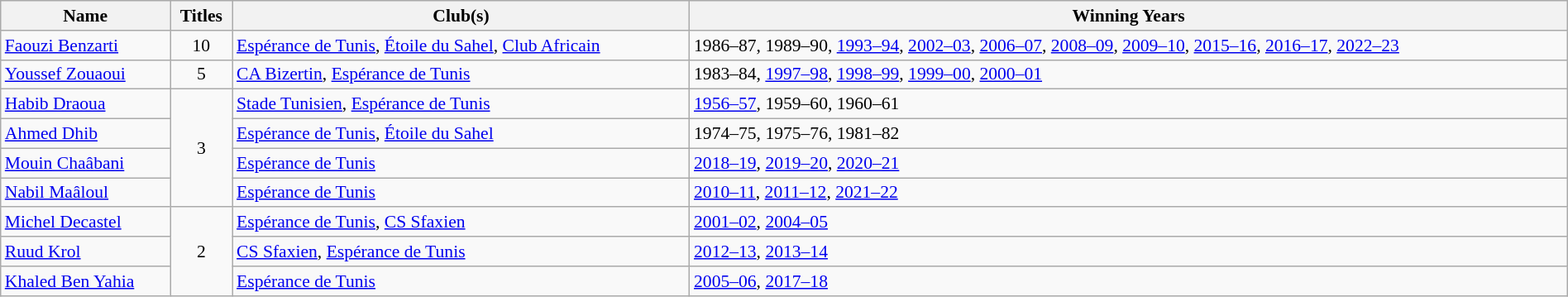<table class="wikitable" style="font-size:90%; text-align:left;" width="100%" "class="wikitable">
<tr>
<th>Name</th>
<th>Titles</th>
<th>Club(s)</th>
<th>Winning Years</th>
</tr>
<tr>
<td> <a href='#'>Faouzi Benzarti</a></td>
<td align=center>10</td>
<td><a href='#'>Espérance de Tunis</a>, <a href='#'>Étoile du Sahel</a>, <a href='#'>Club Africain</a></td>
<td>1986–87, 1989–90, <a href='#'>1993–94</a>, <a href='#'>2002–03</a>, <a href='#'>2006–07</a>, <a href='#'>2008–09</a>, <a href='#'>2009–10</a>, <a href='#'>2015–16</a>, <a href='#'>2016–17</a>, <a href='#'>2022–23</a></td>
</tr>
<tr>
<td> <a href='#'>Youssef Zouaoui</a></td>
<td align=center>5</td>
<td><a href='#'>CA Bizertin</a>, <a href='#'>Espérance de Tunis</a></td>
<td>1983–84, <a href='#'>1997–98</a>, <a href='#'>1998–99</a>, <a href='#'>1999–00</a>, <a href='#'>2000–01</a></td>
</tr>
<tr>
<td> <a href='#'>Habib Draoua</a></td>
<td rowspan="4"align=center>3</td>
<td><a href='#'>Stade Tunisien</a>, <a href='#'>Espérance de Tunis</a></td>
<td><a href='#'>1956–57</a>, 1959–60, 1960–61</td>
</tr>
<tr>
<td> <a href='#'>Ahmed Dhib</a></td>
<td><a href='#'>Espérance de Tunis</a>, <a href='#'>Étoile du Sahel</a></td>
<td>1974–75, 1975–76, 1981–82</td>
</tr>
<tr>
<td> <a href='#'>Mouin Chaâbani</a></td>
<td><a href='#'>Espérance de Tunis</a></td>
<td><a href='#'>2018–19</a>, <a href='#'>2019–20</a>, <a href='#'>2020–21</a></td>
</tr>
<tr>
<td> <a href='#'>Nabil Maâloul</a></td>
<td><a href='#'>Espérance de Tunis</a></td>
<td><a href='#'>2010–11</a>, <a href='#'>2011–12</a>, <a href='#'>2021–22</a></td>
</tr>
<tr>
<td> <a href='#'>Michel Decastel</a></td>
<td rowspan="3"align=center>2</td>
<td><a href='#'>Espérance de Tunis</a>, <a href='#'>CS Sfaxien</a></td>
<td><a href='#'>2001–02</a>, <a href='#'>2004–05</a></td>
</tr>
<tr>
<td> <a href='#'>Ruud Krol</a></td>
<td><a href='#'>CS Sfaxien</a>, <a href='#'>Espérance de Tunis</a></td>
<td><a href='#'>2012–13</a>, <a href='#'>2013–14</a></td>
</tr>
<tr>
<td> <a href='#'>Khaled Ben Yahia</a></td>
<td><a href='#'>Espérance de Tunis</a></td>
<td><a href='#'>2005–06</a>, <a href='#'>2017–18</a></td>
</tr>
</table>
